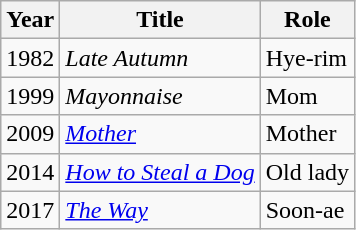<table class="wikitable sortable">
<tr>
<th>Year</th>
<th>Title</th>
<th>Role</th>
</tr>
<tr>
<td>1982</td>
<td><em>Late Autumn</em></td>
<td>Hye-rim</td>
</tr>
<tr>
<td>1999</td>
<td><em>Mayonnaise</em></td>
<td>Mom</td>
</tr>
<tr>
<td>2009</td>
<td><em><a href='#'>Mother</a></em></td>
<td>Mother</td>
</tr>
<tr>
<td>2014</td>
<td><em><a href='#'>How to Steal a Dog</a></em></td>
<td>Old lady</td>
</tr>
<tr>
<td>2017</td>
<td><em><a href='#'>The Way</a></em></td>
<td>Soon-ae</td>
</tr>
</table>
